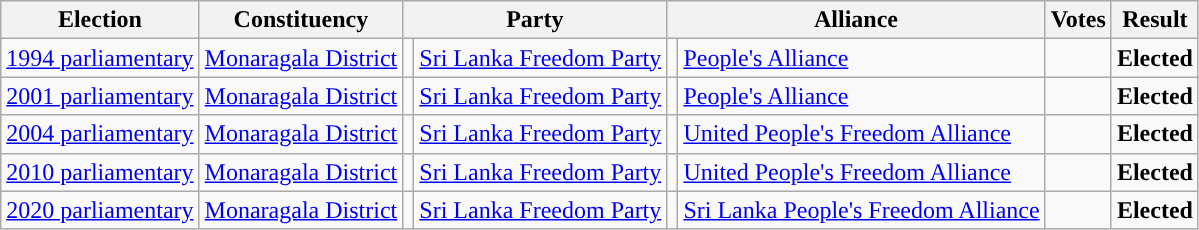<table class="wikitable" style="text-align:left;">
<tr>
<th scope=col>Election</th>
<th scope=col>Constituency</th>
<th scope=col colspan="2">Party</th>
<th scope=col colspan="2">Alliance</th>
<th scope=col>Votes</th>
<th scope=col>Result</th>
</tr>
<tr>
<td><a href='#'>1994 parliamentary</a></td>
<td><a href='#'>Monaragala District</a></td>
<td style="background:"></td>
<td><a href='#'>Sri Lanka Freedom Party</a></td>
<td style="background:"></td>
<td><a href='#'>People's Alliance</a></td>
<td align=right></td>
<td><strong>Elected</strong></td>
</tr>
<tr>
<td><a href='#'>2001 parliamentary</a></td>
<td><a href='#'>Monaragala District</a></td>
<td style="background:"></td>
<td><a href='#'>Sri Lanka Freedom Party</a></td>
<td style="background:"></td>
<td><a href='#'>People's Alliance</a></td>
<td align=right></td>
<td><strong>Elected</strong></td>
</tr>
<tr>
<td><a href='#'>2004 parliamentary</a></td>
<td><a href='#'>Monaragala District</a></td>
<td style="background:"></td>
<td><a href='#'>Sri Lanka Freedom Party</a></td>
<td style="background:"></td>
<td><a href='#'>United People's Freedom Alliance</a></td>
<td align=right></td>
<td><strong>Elected</strong></td>
</tr>
<tr>
<td><a href='#'>2010 parliamentary</a></td>
<td><a href='#'>Monaragala District</a></td>
<td style="background:"></td>
<td><a href='#'>Sri Lanka Freedom Party</a></td>
<td style="background:"></td>
<td><a href='#'>United People's Freedom Alliance</a></td>
<td align=right></td>
<td><strong>Elected</strong></td>
</tr>
<tr>
<td><a href='#'>2020 parliamentary</a></td>
<td><a href='#'>Monaragala District</a></td>
<td style="background:"></td>
<td><a href='#'>Sri Lanka Freedom Party</a></td>
<td style="background:"></td>
<td><a href='#'>Sri Lanka People's Freedom Alliance</a></td>
<td align=right></td>
<td><strong>Elected</strong></td>
</tr>
</table>
